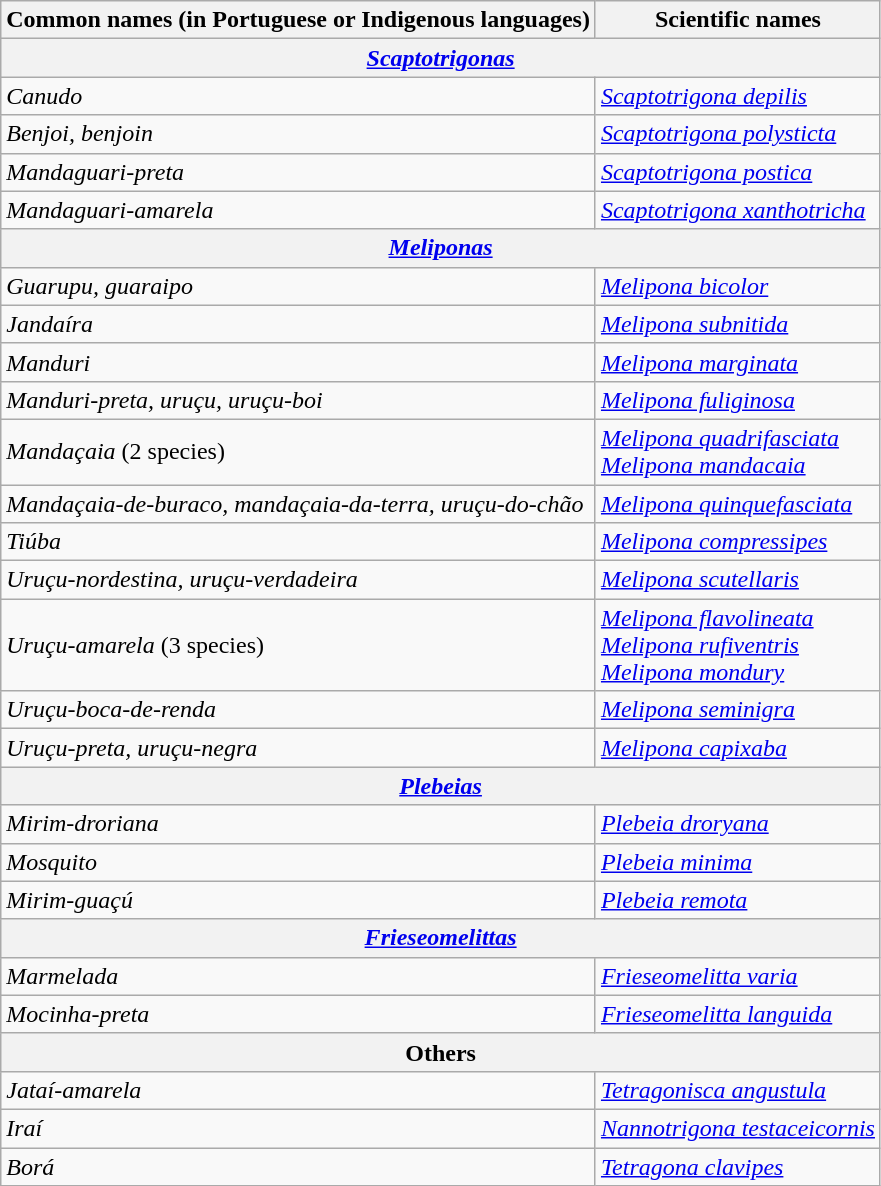<table class="wikitable">
<tr>
<th>Common names (in Portuguese or Indigenous languages)</th>
<th>Scientific names</th>
</tr>
<tr>
<th colspan="2"><em><a href='#'>Scaptotrigonas</a></em></th>
</tr>
<tr>
<td><em>Canudo</em></td>
<td><em><a href='#'>Scaptotrigona depilis</a></em></td>
</tr>
<tr>
<td><em>Benjoi, benjoin</em></td>
<td><em><a href='#'>Scaptotrigona polysticta</a></em></td>
</tr>
<tr>
<td><em>Mandaguari-preta</em></td>
<td><em><a href='#'>Scaptotrigona postica</a></em></td>
</tr>
<tr>
<td><em>Mandaguari-amarela</em></td>
<td><em><a href='#'>Scaptotrigona xanthotricha</a></em></td>
</tr>
<tr>
<th colspan="2"><em><a href='#'>Meliponas</a></em></th>
</tr>
<tr>
<td><em>Guarupu, guaraipo</em></td>
<td><em><a href='#'>Melipona bicolor</a></em></td>
</tr>
<tr>
<td><em>Jandaíra</em></td>
<td><em><a href='#'>Melipona subnitida</a></em></td>
</tr>
<tr>
<td><em>Manduri</em></td>
<td><em><a href='#'>Melipona marginata</a></em></td>
</tr>
<tr>
<td><em>Manduri-preta, uruçu, uruçu-boi</em></td>
<td><em><a href='#'>Melipona fuliginosa</a></em></td>
</tr>
<tr>
<td><em>Mandaçaia</em> (2 species)</td>
<td><em><a href='#'>Melipona quadrifasciata</a></em><br><em><a href='#'>Melipona mandacaia</a></em></td>
</tr>
<tr>
<td><em>Mandaçaia-de-buraco, mandaçaia-da-terra, uruçu-do-chão</em></td>
<td><em><a href='#'>Melipona quinquefasciata</a></em></td>
</tr>
<tr>
<td><em>Tiúba</em></td>
<td><em><a href='#'>Melipona compressipes</a></em></td>
</tr>
<tr>
<td><em>Uruçu-nordestina, uruçu-verdadeira</em></td>
<td><em><a href='#'>Melipona scutellaris</a></em></td>
</tr>
<tr>
<td><em>Uruçu-amarela</em> (3 species)</td>
<td><em><a href='#'>Melipona flavolineata</a></em><br><em><a href='#'>Melipona rufiventris</a></em><br><em><a href='#'>Melipona mondury</a></em></td>
</tr>
<tr>
<td><em>Uruçu-boca-de-renda</em></td>
<td><em><a href='#'>Melipona seminigra</a></em></td>
</tr>
<tr>
<td><em>Uruçu-preta, uruçu-negra</em></td>
<td><em><a href='#'>Melipona capixaba</a></em></td>
</tr>
<tr>
<th colspan="2"><em><a href='#'>Plebeias</a></em></th>
</tr>
<tr>
<td><em>Mirim-droriana</em></td>
<td><em><a href='#'>Plebeia droryana</a></em></td>
</tr>
<tr>
<td><em>Mosquito</em></td>
<td><em><a href='#'>Plebeia minima</a></em></td>
</tr>
<tr>
<td><em>Mirim-guaçú</em></td>
<td><em><a href='#'>Plebeia remota</a></em></td>
</tr>
<tr>
<th colspan="2"><em><a href='#'>Frieseomelittas</a></em></th>
</tr>
<tr>
<td><em>Marmelada</em></td>
<td><em><a href='#'>Frieseomelitta varia</a></em></td>
</tr>
<tr>
<td><em>Mocinha-preta</em></td>
<td><em><a href='#'>Frieseomelitta languida</a></em></td>
</tr>
<tr>
<th colspan="2">Others</th>
</tr>
<tr>
<td><em>Jataí-amarela</em></td>
<td><em><a href='#'>Tetragonisca angustula</a></em></td>
</tr>
<tr>
<td><em>Iraí</em></td>
<td><em><a href='#'>Nannotrigona testaceicornis</a></em></td>
</tr>
<tr>
<td><em>Borá</em></td>
<td><em><a href='#'>Tetragona clavipes</a></em></td>
</tr>
</table>
